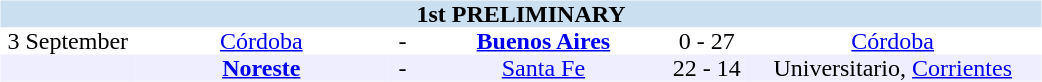<table table width=700>
<tr>
<td width=700 valign="top"><br><table border=0 cellspacing=0 cellpadding=0 style="font-size: 100%; border-collapse: collapse;" width=100%>
<tr bgcolor="#CADFF0">
<td style="font-size:100%"; align="center" colspan="6"><strong>1st PRELIMINARY</strong></td>
</tr>
<tr align=center bgcolor=#FFFFFF>
<td width=90>3 September</td>
<td width=170><a href='#'>Córdoba</a></td>
<td width=20>-</td>
<td width=170><strong><a href='#'>Buenos Aires</a></strong></td>
<td width=50>0 - 27</td>
<td width=200><a href='#'>Córdoba</a></td>
</tr>
<tr align=center bgcolor=#EEEEFF>
<td width=90></td>
<td width=170><strong><a href='#'>Noreste</a></strong></td>
<td width=20>-</td>
<td width=170><a href='#'>Santa Fe</a></td>
<td width=50>22 - 14</td>
<td width=200>Universitario, <a href='#'>Corrientes</a></td>
</tr>
</table>
</td>
</tr>
</table>
